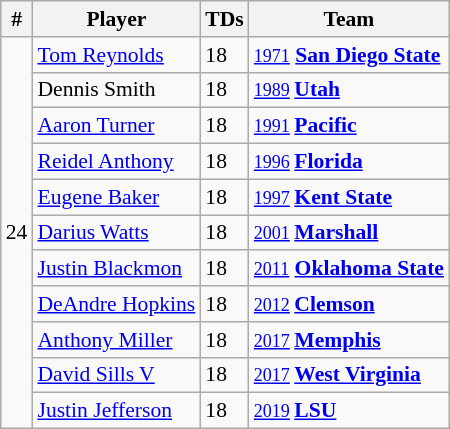<table class="wikitable" style="font-size:90%; white-space: nowrap;">
<tr>
<th>#</th>
<th>Player</th>
<th>TDs</th>
<th>Team</th>
</tr>
<tr>
<td rowspan=12>24</td>
<td><a href='#'>Tom Reynolds</a></td>
<td>18</td>
<td><small> <a href='#'>1971</a></small> <strong><a href='#'>San Diego State</a></strong></td>
</tr>
<tr>
<td>Dennis Smith</td>
<td>18</td>
<td><small> <a href='#'>1989</a> </small>  <strong><a href='#'>Utah</a></strong></td>
</tr>
<tr>
<td><a href='#'>Aaron Turner</a></td>
<td>18</td>
<td><small><a href='#'>1991</a> </small> <strong><a href='#'>Pacific</a></strong></td>
</tr>
<tr>
<td><a href='#'>Reidel Anthony</a></td>
<td>18</td>
<td><small> <a href='#'>1996</a> </small> <strong><a href='#'>Florida</a></strong></td>
</tr>
<tr>
<td><a href='#'>Eugene Baker</a></td>
<td>18</td>
<td><small> <a href='#'>1997</a> </small>  <strong><a href='#'>Kent State</a></strong></td>
</tr>
<tr>
<td><a href='#'>Darius Watts</a></td>
<td>18</td>
<td><small> <a href='#'>2001</a> </small> <strong><a href='#'>Marshall</a></strong></td>
</tr>
<tr>
<td><a href='#'>Justin Blackmon</a></td>
<td>18</td>
<td><small> <a href='#'>2011</a></small> <strong><a href='#'>Oklahoma State</a></strong></td>
</tr>
<tr>
<td><a href='#'>DeAndre Hopkins</a></td>
<td>18</td>
<td><small> <a href='#'>2012</a> </small> <strong><a href='#'>Clemson</a></strong></td>
</tr>
<tr>
<td><a href='#'>Anthony Miller</a></td>
<td>18</td>
<td><small><a href='#'>2017</a> </small> <strong><a href='#'>Memphis</a></strong></td>
</tr>
<tr>
<td><a href='#'>David Sills V</a></td>
<td>18</td>
<td><small> <a href='#'>2017</a> </small> <strong><a href='#'>West Virginia</a></strong></td>
</tr>
<tr>
<td><a href='#'>Justin Jefferson</a></td>
<td>18</td>
<td><small> <a href='#'>2019</a> </small> <strong><a href='#'>LSU</a></strong></td>
</tr>
</table>
